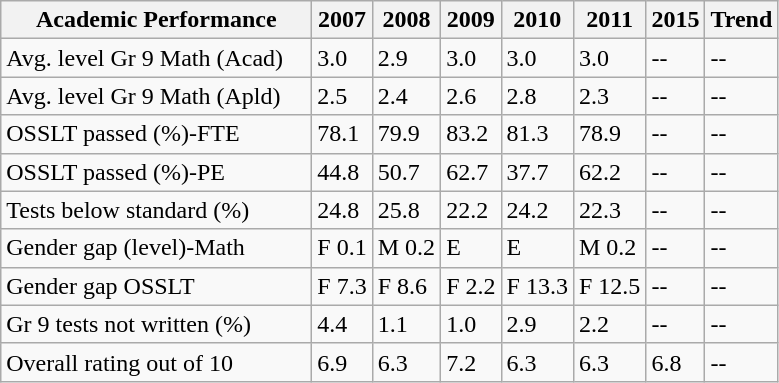<table class="wikitable sortable">
<tr>
<th width="200" align="left">Academic Performance</th>
<th>2007</th>
<th>2008</th>
<th>2009</th>
<th>2010</th>
<th>2011</th>
<th>2015</th>
<th>Trend</th>
</tr>
<tr>
<td>Avg. level Gr 9 Math (Acad)</td>
<td>3.0</td>
<td>2.9</td>
<td>3.0</td>
<td>3.0</td>
<td>3.0</td>
<td>--</td>
<td>--</td>
</tr>
<tr>
<td>Avg. level Gr 9 Math (Apld)</td>
<td>2.5</td>
<td>2.4</td>
<td>2.6</td>
<td>2.8</td>
<td>2.3</td>
<td>--</td>
<td>--</td>
</tr>
<tr>
<td>OSSLT passed (%)-FTE</td>
<td>78.1</td>
<td>79.9</td>
<td>83.2</td>
<td>81.3</td>
<td>78.9</td>
<td>--</td>
<td>--</td>
</tr>
<tr>
<td>OSSLT passed (%)-PE</td>
<td>44.8</td>
<td>50.7</td>
<td>62.7</td>
<td>37.7</td>
<td>62.2</td>
<td>--</td>
<td>--</td>
</tr>
<tr>
<td>Tests below standard (%)</td>
<td>24.8</td>
<td>25.8</td>
<td>22.2</td>
<td>24.2</td>
<td>22.3</td>
<td>--</td>
<td>--</td>
</tr>
<tr>
<td>Gender gap (level)-Math</td>
<td>F 0.1</td>
<td>M 0.2</td>
<td>E</td>
<td>E</td>
<td>M 0.2</td>
<td>--</td>
<td>--</td>
</tr>
<tr>
<td>Gender gap OSSLT</td>
<td>F 7.3</td>
<td>F 8.6</td>
<td>F 2.2</td>
<td>F 13.3</td>
<td>F 12.5</td>
<td>--</td>
<td>--</td>
</tr>
<tr>
<td>Gr 9 tests not written (%)</td>
<td>4.4</td>
<td>1.1</td>
<td>1.0</td>
<td>2.9</td>
<td>2.2</td>
<td>--</td>
<td>--</td>
</tr>
<tr>
<td>Overall rating out of 10</td>
<td>6.9</td>
<td>6.3</td>
<td>7.2</td>
<td>6.3</td>
<td>6.3</td>
<td>6.8</td>
<td>--</td>
</tr>
</table>
